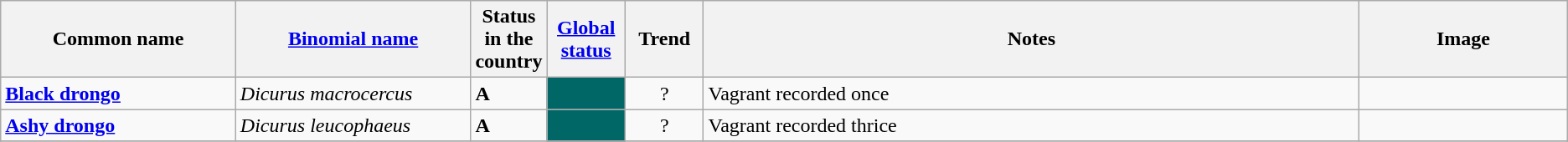<table class="wikitable sortable">
<tr>
<th width="15%">Common name</th>
<th width="15%"><a href='#'>Binomial name</a></th>
<th data-sort-type="number" width="1%">Status in the country</th>
<th width="5%"><a href='#'>Global status</a></th>
<th width="5%">Trend</th>
<th class="unsortable">Notes</th>
<th class="unsortable">Image</th>
</tr>
<tr>
<td><strong><a href='#'>Black drongo</a></strong></td>
<td><em>Dicurus macrocercus</em></td>
<td><strong>A</strong></td>
<td align=center style="background: #006666"></td>
<td align=center>?</td>
<td>Vagrant recorded once</td>
<td></td>
</tr>
<tr>
<td><strong><a href='#'>Ashy drongo</a></strong></td>
<td><em>Dicurus leucophaeus</em></td>
<td><strong>A</strong></td>
<td align=center style="background: #006666"></td>
<td align=center>?</td>
<td>Vagrant recorded thrice</td>
<td></td>
</tr>
<tr>
</tr>
</table>
